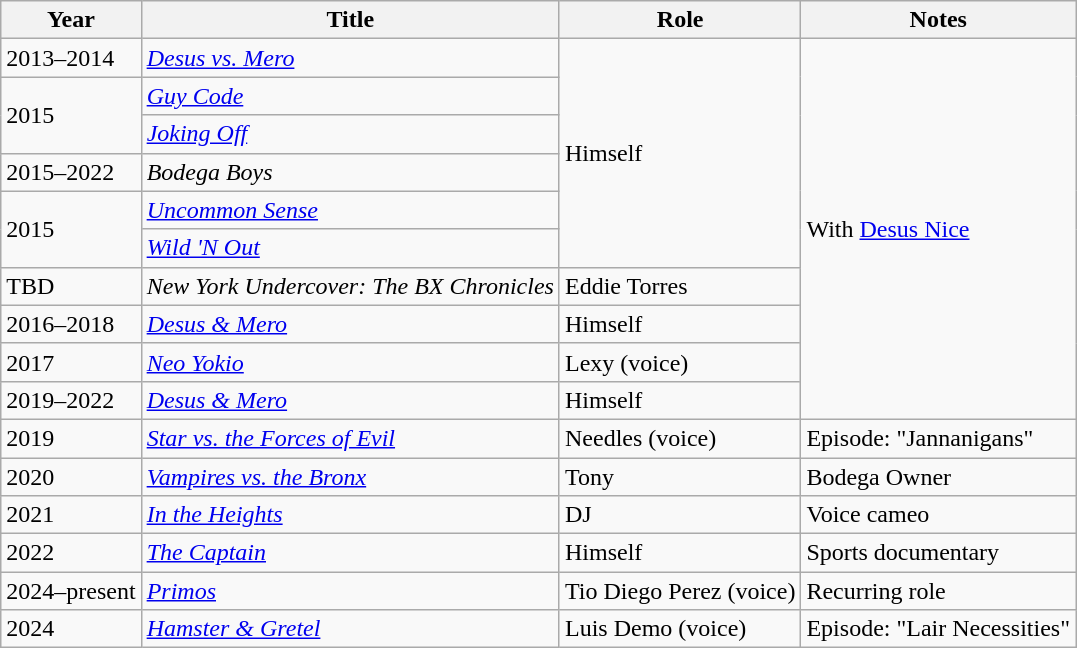<table class="wikitable sortable">
<tr>
<th>Year</th>
<th>Title</th>
<th>Role</th>
<th class="unsortable">Notes</th>
</tr>
<tr>
<td>2013–2014</td>
<td><em><a href='#'>Desus vs. Mero</a></em></td>
<td rowspan="6">Himself</td>
<td rowspan="10">With <a href='#'>Desus Nice</a></td>
</tr>
<tr>
<td rowspan="2">2015</td>
<td><em><a href='#'>Guy Code</a></em></td>
</tr>
<tr>
<td><em><a href='#'>Joking Off</a></em></td>
</tr>
<tr>
<td>2015–2022</td>
<td><em>Bodega Boys</em></td>
</tr>
<tr>
<td rowspan="2">2015</td>
<td><em><a href='#'>Uncommon Sense</a></em></td>
</tr>
<tr>
<td><em><a href='#'>Wild 'N Out</a></em></td>
</tr>
<tr>
<td>TBD</td>
<td><em>New York Undercover: The BX Chronicles</em></td>
<td>Eddie Torres</td>
</tr>
<tr>
<td>2016–2018</td>
<td><em><a href='#'>Desus & Mero</a></em></td>
<td>Himself</td>
</tr>
<tr>
<td>2017</td>
<td><em><a href='#'>Neo Yokio</a></em></td>
<td>Lexy (voice)</td>
</tr>
<tr>
<td>2019–2022</td>
<td><em><a href='#'>Desus & Mero</a></em></td>
<td>Himself</td>
</tr>
<tr>
<td>2019</td>
<td><em><a href='#'>Star vs. the Forces of Evil</a></em></td>
<td>Needles (voice)</td>
<td>Episode: "Jannanigans"</td>
</tr>
<tr>
<td>2020</td>
<td><em><a href='#'>Vampires vs. the Bronx</a></em></td>
<td>Tony</td>
<td>Bodega Owner</td>
</tr>
<tr>
<td>2021</td>
<td><em><a href='#'>In the Heights</a></em></td>
<td>DJ</td>
<td>Voice cameo</td>
</tr>
<tr>
<td>2022</td>
<td><em><a href='#'>The Captain</a></em></td>
<td>Himself</td>
<td>Sports documentary</td>
</tr>
<tr>
<td>2024–present</td>
<td><em><a href='#'>Primos</a></em></td>
<td>Tio Diego Perez (voice)</td>
<td>Recurring role</td>
</tr>
<tr>
<td>2024</td>
<td><em><a href='#'>Hamster & Gretel</a></em></td>
<td>Luis Demo (voice)</td>
<td>Episode: "Lair Necessities"</td>
</tr>
</table>
